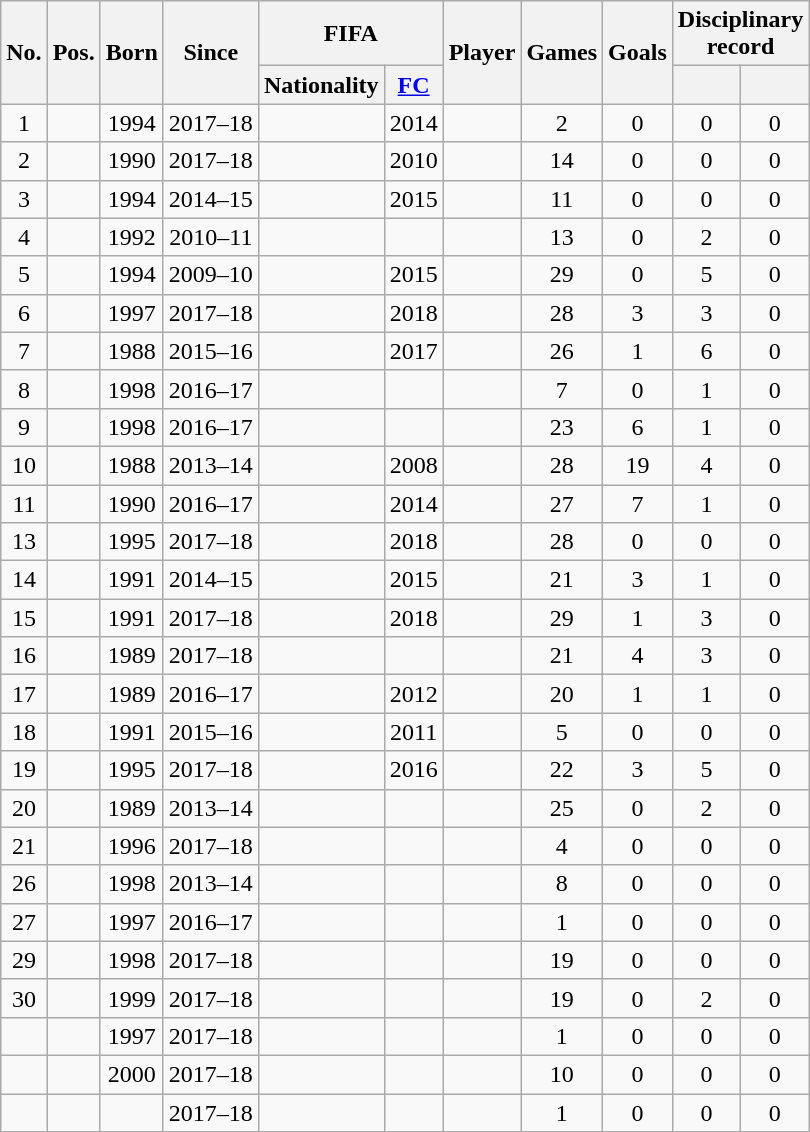<table class="wikitable sortable">
<tr>
<th rowspan=2>No.</th>
<th rowspan=2>Pos.</th>
<th rowspan=2>Born</th>
<th rowspan=2>Since</th>
<th colspan=2>FIFA</th>
<th rowspan=2>Player</th>
<th rowspan=2>Games</th>
<th rowspan=2>Goals</th>
<th colspan=2>Disciplinary record</th>
</tr>
<tr>
<th>Nationality</th>
<th><a href='#'>FC</a></th>
<th width=20px></th>
<th width=20px></th>
</tr>
<tr align=center>
<td>1</td>
<td></td>
<td>1994</td>
<td>2017–18</td>
<td align=left><strong></strong></td>
<td>2014</td>
<td align=left><strong></strong></td>
<td>2</td>
<td>0</td>
<td>0</td>
<td>0</td>
</tr>
<tr align=center>
<td>2</td>
<td></td>
<td>1990</td>
<td>2017–18</td>
<td align=left><strong></strong></td>
<td>2010</td>
<td align=left><strong></strong></td>
<td>14</td>
<td>0</td>
<td>0</td>
<td>0</td>
</tr>
<tr align=center>
<td>3</td>
<td></td>
<td>1994</td>
<td>2014–15</td>
<td align=left><strong></strong></td>
<td>2015</td>
<td align=left><strong></strong></td>
<td>11</td>
<td>0</td>
<td>0</td>
<td>0</td>
</tr>
<tr align=center>
<td>4</td>
<td></td>
<td>1992</td>
<td>2010–11</td>
<td align=left></td>
<td></td>
<td align=left><strong></strong></td>
<td>13</td>
<td>0</td>
<td>2</td>
<td>0</td>
</tr>
<tr align=center>
<td>5</td>
<td></td>
<td>1994</td>
<td>2009–10</td>
<td align=left><strong></strong></td>
<td>2015</td>
<td align=left><strong></strong></td>
<td>29</td>
<td>0</td>
<td>5</td>
<td>0</td>
</tr>
<tr align=center>
<td>6</td>
<td></td>
<td>1997</td>
<td>2017–18</td>
<td align=left><strong></strong></td>
<td>2018</td>
<td align=left><strong></strong></td>
<td>28</td>
<td>3</td>
<td>3</td>
<td>0</td>
</tr>
<tr align=center>
<td>7</td>
<td></td>
<td>1988</td>
<td>2015–16</td>
<td align=left><strong></strong></td>
<td>2017</td>
<td align=left><strong></strong></td>
<td>26</td>
<td>1</td>
<td>6</td>
<td>0</td>
</tr>
<tr align=center>
<td>8</td>
<td></td>
<td>1998</td>
<td>2016–17</td>
<td align=left></td>
<td></td>
<td align=left><strong></strong></td>
<td>7</td>
<td>0</td>
<td>1</td>
<td>0</td>
</tr>
<tr align=center>
<td>9</td>
<td></td>
<td>1998</td>
<td>2016–17</td>
<td align=left></td>
<td></td>
<td align=left><strong></strong></td>
<td>23</td>
<td>6</td>
<td>1</td>
<td>0</td>
</tr>
<tr align=center>
<td>10</td>
<td></td>
<td>1988</td>
<td>2013–14</td>
<td align=left><strong></strong></td>
<td>2008</td>
<td align=left><strong></strong></td>
<td>28</td>
<td>19</td>
<td>4</td>
<td>0</td>
</tr>
<tr align=center>
<td>11</td>
<td></td>
<td>1990</td>
<td>2016–17</td>
<td align=left><strong></strong></td>
<td>2014</td>
<td align=left><strong></strong></td>
<td>27</td>
<td>7</td>
<td>1</td>
<td>0</td>
</tr>
<tr align=center>
<td>13</td>
<td></td>
<td>1995</td>
<td>2017–18</td>
<td align=left><strong></strong></td>
<td>2018</td>
<td align=left><strong></strong></td>
<td>28</td>
<td>0</td>
<td>0</td>
<td>0</td>
</tr>
<tr align=center>
<td>14</td>
<td></td>
<td>1991</td>
<td>2014–15</td>
<td align=left><strong></strong></td>
<td>2015</td>
<td align=left><strong></strong></td>
<td>21</td>
<td>3</td>
<td>1</td>
<td>0</td>
</tr>
<tr align=center>
<td>15</td>
<td></td>
<td>1991</td>
<td>2017–18</td>
<td align=left><strong></strong></td>
<td>2018</td>
<td align=left><strong></strong></td>
<td>29</td>
<td>1</td>
<td>3</td>
<td>0</td>
</tr>
<tr align=center>
<td>16</td>
<td></td>
<td>1989</td>
<td>2017–18</td>
<td align=left></td>
<td></td>
<td align=left><strong></strong></td>
<td>21</td>
<td>4</td>
<td>3</td>
<td>0</td>
</tr>
<tr align=center>
<td>17</td>
<td></td>
<td>1989</td>
<td>2016–17</td>
<td align=left><strong></strong></td>
<td>2012</td>
<td align=left><strong></strong></td>
<td>20</td>
<td>1</td>
<td>1</td>
<td>0</td>
</tr>
<tr align=center>
<td>18</td>
<td></td>
<td>1991</td>
<td>2015–16</td>
<td align=left><strong></strong></td>
<td>2011</td>
<td align=left><strong></strong></td>
<td>5</td>
<td>0</td>
<td>0</td>
<td>0</td>
</tr>
<tr align=center>
<td>19</td>
<td></td>
<td>1995</td>
<td>2017–18</td>
<td align=left><strong></strong></td>
<td>2016</td>
<td align=left><strong></strong></td>
<td>22</td>
<td>3</td>
<td>5</td>
<td>0</td>
</tr>
<tr align=center>
<td>20</td>
<td></td>
<td>1989</td>
<td>2013–14</td>
<td align=left></td>
<td></td>
<td align=left><strong></strong></td>
<td>25</td>
<td>0</td>
<td>2</td>
<td>0</td>
</tr>
<tr align=center>
<td>21</td>
<td></td>
<td>1996</td>
<td>2017–18</td>
<td align=left></td>
<td></td>
<td align=left><strong></strong></td>
<td>4</td>
<td>0</td>
<td>0</td>
<td>0</td>
</tr>
<tr align=center>
<td>26</td>
<td></td>
<td>1998</td>
<td>2013–14</td>
<td align=left></td>
<td></td>
<td align=left><strong></strong></td>
<td>8</td>
<td>0</td>
<td>0</td>
<td>0</td>
</tr>
<tr align=center>
<td>27</td>
<td></td>
<td>1997</td>
<td>2016–17</td>
<td align=left></td>
<td></td>
<td align=left><strong></strong></td>
<td>1</td>
<td>0</td>
<td>0</td>
<td>0</td>
</tr>
<tr align=center>
<td>29</td>
<td></td>
<td>1998</td>
<td>2017–18</td>
<td align=left></td>
<td></td>
<td align=left><strong></strong></td>
<td>19</td>
<td>0</td>
<td>0</td>
<td>0</td>
</tr>
<tr align=center>
<td>30</td>
<td></td>
<td>1999</td>
<td>2017–18</td>
<td align=left></td>
<td></td>
<td align=left><strong></strong></td>
<td>19</td>
<td>0</td>
<td>2</td>
<td>0</td>
</tr>
<tr align=center>
<td></td>
<td></td>
<td>1997</td>
<td>2017–18</td>
<td align=left></td>
<td></td>
<td align=left><strong></strong></td>
<td>1</td>
<td>0</td>
<td>0</td>
<td>0</td>
</tr>
<tr align=center>
<td></td>
<td></td>
<td>2000</td>
<td>2017–18</td>
<td align=left></td>
<td></td>
<td align=left><strong></strong></td>
<td>10</td>
<td>0</td>
<td>0</td>
<td>0</td>
</tr>
<tr align=center>
<td></td>
<td></td>
<td></td>
<td>2017–18</td>
<td align=left></td>
<td></td>
<td align=left><strong></strong></td>
<td>1</td>
<td>0</td>
<td>0</td>
<td>0</td>
</tr>
<tr>
</tr>
</table>
